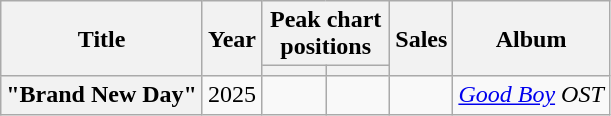<table class="wikitable plainrowheaders" style="text-align:center">
<tr>
<th rowspan="2" scope="col">Title</th>
<th rowspan="2" scope="col">Year</th>
<th colspan="2" scope="col">Peak chart positions</th>
<th rowspan="2" scope="col">Sales</th>
<th rowspan="2" scope="col">Album</th>
</tr>
<tr>
<th scope="col" style="width:2.5em;font-size:90%"></th>
<th scope="col" style="width:2.5em;font-size:90%"></th>
</tr>
<tr>
<th scope="row">"Brand New Day"</th>
<td>2025</td>
<td></td>
<td></td>
<td></td>
<td><em><a href='#'> Good Boy</a> OST</em></td>
</tr>
</table>
